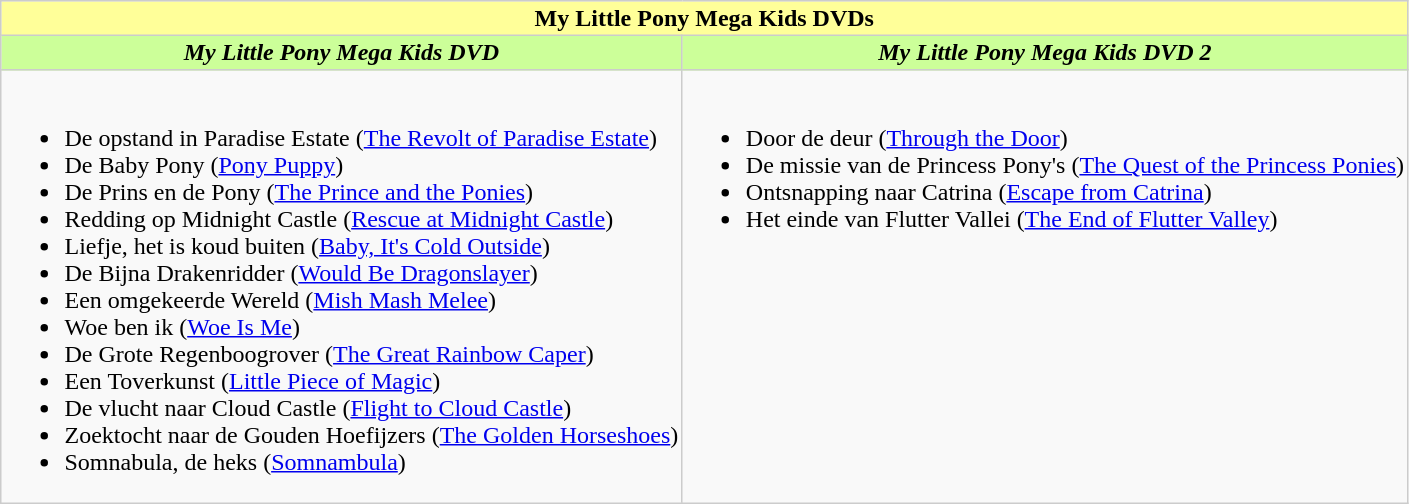<table border="1" cellpadding="2" cellspacing="1" style="background:#f9f9f9; border:solid 1px #ccc; border-collapse:collapse;">
<tr style="background:#ff9;">
<th colspan="2">My Little Pony Mega Kids DVDs</th>
</tr>
<tr style="background:#cf9;">
<th><em>My Little Pony Mega Kids DVD</em></th>
<th><em>My Little Pony Mega Kids DVD 2</em></th>
</tr>
<tr valign="top">
<td><br><ul><li>De opstand in Paradise Estate (<a href='#'>The Revolt of Paradise Estate</a>)</li><li>De Baby Pony (<a href='#'>Pony Puppy</a>)</li><li>De Prins en de Pony (<a href='#'>The Prince and the Ponies</a>)</li><li>Redding op Midnight Castle (<a href='#'>Rescue at Midnight Castle</a>)</li><li>Liefje, het is koud buiten (<a href='#'>Baby, It's Cold Outside</a>)</li><li>De Bijna Drakenridder (<a href='#'>Would Be Dragonslayer</a>)</li><li>Een omgekeerde Wereld (<a href='#'>Mish Mash Melee</a>)</li><li>Woe ben ik (<a href='#'>Woe Is Me</a>)</li><li>De Grote Regenboogrover (<a href='#'>The Great Rainbow Caper</a>)</li><li>Een Toverkunst (<a href='#'>Little Piece of Magic</a>)</li><li>De vlucht naar Cloud Castle (<a href='#'>Flight to Cloud Castle</a>)</li><li>Zoektocht naar de Gouden Hoefijzers (<a href='#'>The Golden Horseshoes</a>)</li><li>Somnabula, de heks (<a href='#'>Somnambula</a>)</li></ul></td>
<td><br><ul><li>Door de deur (<a href='#'>Through the Door</a>)</li><li>De missie van de Princess Pony's (<a href='#'>The Quest of the Princess Ponies</a>)</li><li>Ontsnapping naar Catrina (<a href='#'>Escape from Catrina</a>)</li><li>Het einde van Flutter Vallei (<a href='#'>The End of Flutter Valley</a>)</li></ul></td>
</tr>
</table>
